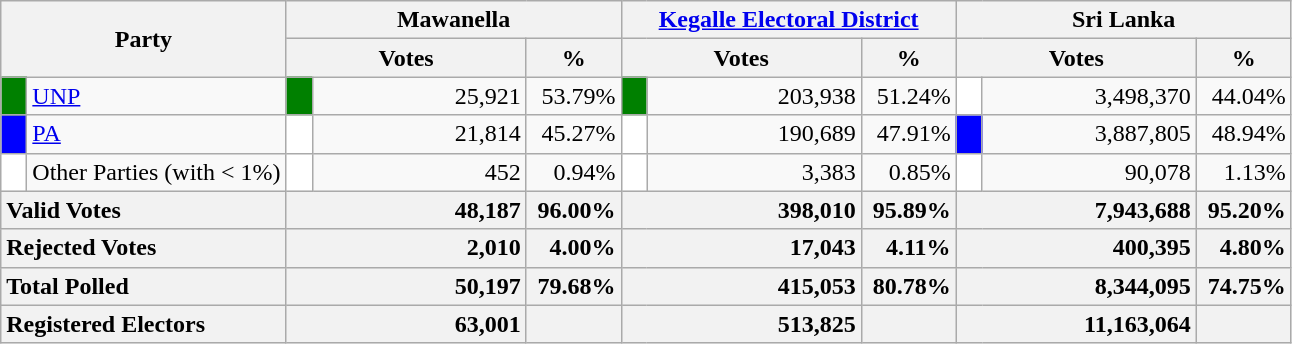<table class="wikitable">
<tr>
<th colspan="2" width="144px"rowspan="2">Party</th>
<th colspan="3" width="216px">Mawanella</th>
<th colspan="3" width="216px"><a href='#'>Kegalle Electoral District</a></th>
<th colspan="3" width="216px">Sri Lanka</th>
</tr>
<tr>
<th colspan="2" width="144px">Votes</th>
<th>%</th>
<th colspan="2" width="144px">Votes</th>
<th>%</th>
<th colspan="2" width="144px">Votes</th>
<th>%</th>
</tr>
<tr>
<td style="background-color:green;" width="10px"></td>
<td style="text-align:left;"><a href='#'>UNP</a></td>
<td style="background-color:green;" width="10px"></td>
<td style="text-align:right;">25,921</td>
<td style="text-align:right;">53.79%</td>
<td style="background-color:green;" width="10px"></td>
<td style="text-align:right;">203,938</td>
<td style="text-align:right;">51.24%</td>
<td style="background-color:white;" width="10px"></td>
<td style="text-align:right;">3,498,370</td>
<td style="text-align:right;">44.04%</td>
</tr>
<tr>
<td style="background-color:blue;" width="10px"></td>
<td style="text-align:left;"><a href='#'>PA</a></td>
<td style="background-color:white;" width="10px"></td>
<td style="text-align:right;">21,814</td>
<td style="text-align:right;">45.27%</td>
<td style="background-color:white;" width="10px"></td>
<td style="text-align:right;">190,689</td>
<td style="text-align:right;">47.91%</td>
<td style="background-color:blue;" width="10px"></td>
<td style="text-align:right;">3,887,805</td>
<td style="text-align:right;">48.94%</td>
</tr>
<tr>
<td style="background-color:white;" width="10px"></td>
<td style="text-align:left;">Other Parties (with < 1%)</td>
<td style="background-color:white;" width="10px"></td>
<td style="text-align:right;">452</td>
<td style="text-align:right;">0.94%</td>
<td style="background-color:white;" width="10px"></td>
<td style="text-align:right;">3,383</td>
<td style="text-align:right;">0.85%</td>
<td style="background-color:white;" width="10px"></td>
<td style="text-align:right;">90,078</td>
<td style="text-align:right;">1.13%</td>
</tr>
<tr>
<th colspan="2" width="144px"style="text-align:left;">Valid Votes</th>
<th style="text-align:right;"colspan="2" width="144px">48,187</th>
<th style="text-align:right;">96.00%</th>
<th style="text-align:right;"colspan="2" width="144px">398,010</th>
<th style="text-align:right;">95.89%</th>
<th style="text-align:right;"colspan="2" width="144px">7,943,688</th>
<th style="text-align:right;">95.20%</th>
</tr>
<tr>
<th colspan="2" width="144px"style="text-align:left;">Rejected Votes</th>
<th style="text-align:right;"colspan="2" width="144px">2,010</th>
<th style="text-align:right;">4.00%</th>
<th style="text-align:right;"colspan="2" width="144px">17,043</th>
<th style="text-align:right;">4.11%</th>
<th style="text-align:right;"colspan="2" width="144px">400,395</th>
<th style="text-align:right;">4.80%</th>
</tr>
<tr>
<th colspan="2" width="144px"style="text-align:left;">Total Polled</th>
<th style="text-align:right;"colspan="2" width="144px">50,197</th>
<th style="text-align:right;">79.68%</th>
<th style="text-align:right;"colspan="2" width="144px">415,053</th>
<th style="text-align:right;">80.78%</th>
<th style="text-align:right;"colspan="2" width="144px">8,344,095</th>
<th style="text-align:right;">74.75%</th>
</tr>
<tr>
<th colspan="2" width="144px"style="text-align:left;">Registered Electors</th>
<th style="text-align:right;"colspan="2" width="144px">63,001</th>
<th></th>
<th style="text-align:right;"colspan="2" width="144px">513,825</th>
<th></th>
<th style="text-align:right;"colspan="2" width="144px">11,163,064</th>
<th></th>
</tr>
</table>
